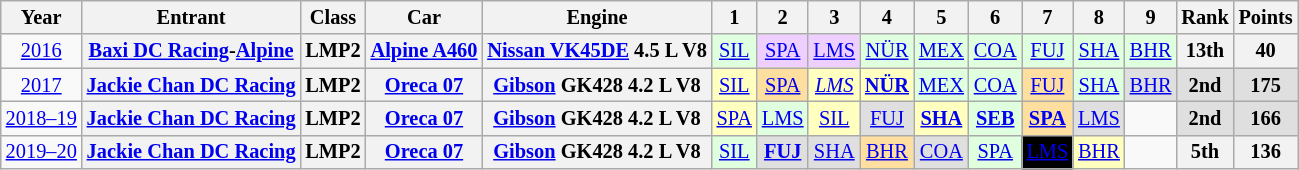<table class="wikitable" style="text-align:center; font-size:85%">
<tr>
<th>Year</th>
<th>Entrant</th>
<th>Class</th>
<th>Car</th>
<th>Engine</th>
<th>1</th>
<th>2</th>
<th>3</th>
<th>4</th>
<th>5</th>
<th>6</th>
<th>7</th>
<th>8</th>
<th>9</th>
<th>Rank</th>
<th>Points</th>
</tr>
<tr>
<td><a href='#'>2016</a></td>
<th nowrap><a href='#'>Baxi DC Racing</a>-<a href='#'>Alpine</a></th>
<th>LMP2</th>
<th nowrap><a href='#'>Alpine A460</a></th>
<th nowrap><a href='#'>Nissan VK45DE</a> 4.5 L V8</th>
<td style="background:#DFFFDF;"><a href='#'>SIL</a><br></td>
<td style="background:#EFCFFF;"><a href='#'>SPA</a><br></td>
<td style="background:#EFCFFF;"><a href='#'>LMS</a><br></td>
<td style="background:#DFFFDF;"><a href='#'>NÜR</a><br></td>
<td style="background:#DFFFDF;"><a href='#'>MEX</a><br></td>
<td style="background:#DFFFDF;"><a href='#'>COA</a><br></td>
<td style="background:#DFFFDF;"><a href='#'>FUJ</a><br></td>
<td style="background:#DFFFDF;"><a href='#'>SHA</a><br></td>
<td style="background:#DFFFDF;"><a href='#'>BHR</a><br></td>
<th>13th</th>
<th>40</th>
</tr>
<tr>
<td><a href='#'>2017</a></td>
<th nowrap><a href='#'>Jackie Chan DC Racing</a></th>
<th>LMP2</th>
<th nowrap><a href='#'>Oreca 07</a></th>
<th nowrap><a href='#'>Gibson</a> GK428 4.2 L V8</th>
<td style="background:#FFFFBF;"><a href='#'>SIL</a><br></td>
<td style="background:#FFDF9F;"><a href='#'>SPA</a><br></td>
<td style="background:#FFFFBF;"><em><a href='#'>LMS</a></em><br></td>
<td style="background:#FFFFBF;"><strong><a href='#'>NÜR</a></strong><br></td>
<td style="background:#DFFFDF;"><a href='#'>MEX</a><br></td>
<td style="background:#DFFFDF;"><a href='#'>COA</a><br></td>
<td style="background:#FFDF9F;"><a href='#'>FUJ</a><br></td>
<td style="background:#DFFFDF;"><a href='#'>SHA</a><br></td>
<td style="background:#DFDFDF;"><a href='#'>BHR</a><br></td>
<th style="background:#DFDFDF;">2nd</th>
<th style="background:#DFDFDF;">175</th>
</tr>
<tr>
<td nowrap><a href='#'>2018–19</a></td>
<th nowrap><a href='#'>Jackie Chan DC Racing</a></th>
<th>LMP2</th>
<th nowrap><a href='#'>Oreca 07</a></th>
<th nowrap><a href='#'>Gibson</a> GK428 4.2 L V8</th>
<td style="background:#FFFFBF;"><a href='#'>SPA</a><br></td>
<td style="background:#DFFFDF;"><a href='#'>LMS</a><br></td>
<td style="background:#FFFFBF;"><a href='#'>SIL</a><br></td>
<td style="background:#DFDFDF;"><a href='#'>FUJ</a><br></td>
<td style="background:#FFFFBF;"><strong><a href='#'>SHA</a></strong><br></td>
<td style="background:#DFFFDF;"><strong><a href='#'>SEB</a></strong><br></td>
<td style="background:#FFDF9F;"><strong><a href='#'>SPA</a></strong><br></td>
<td style="background:#DFDFDF;"><a href='#'>LMS</a><br></td>
<td></td>
<th style="background:#DFDFDF;">2nd</th>
<th style="background:#DFDFDF;">166</th>
</tr>
<tr>
<td nowrap><a href='#'>2019–20</a></td>
<th nowrap><a href='#'>Jackie Chan DC Racing</a></th>
<th>LMP2</th>
<th nowrap><a href='#'>Oreca 07</a></th>
<th nowrap><a href='#'>Gibson</a> GK428 4.2 L V8</th>
<td style="background:#DFFFDF;"><a href='#'>SIL</a><br></td>
<td style="background:#DFDFDF;"><strong><a href='#'>FUJ</a></strong><br></td>
<td style="background:#DFDFDF;"><a href='#'>SHA</a><br></td>
<td style="background:#FFDF9F;"><a href='#'>BHR</a><br></td>
<td style="background:#DFDFDF;"><a href='#'>COA</a><br></td>
<td style="background:#DFFFDF;"><a href='#'>SPA</a><br></td>
<td style="background:#000000; color:white"><a href='#'><span>LMS</span></a><br></td>
<td style="background:#FFFFBF;"><a href='#'>BHR</a><br></td>
<td></td>
<th>5th</th>
<th>136</th>
</tr>
</table>
